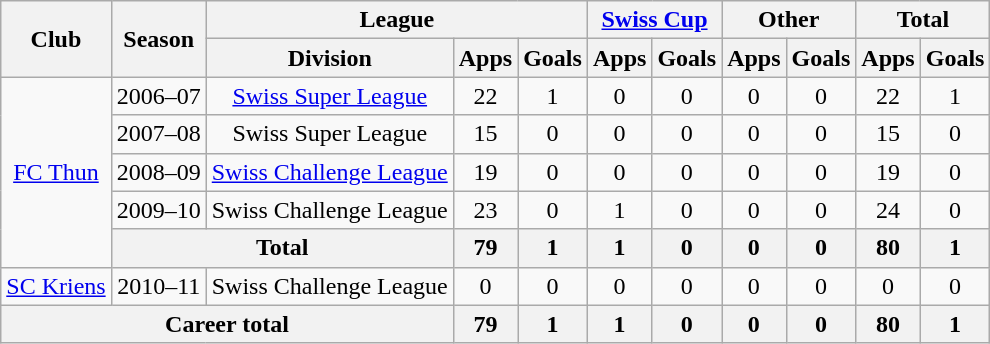<table class="wikitable" style="text-align:center">
<tr>
<th rowspan="2">Club</th>
<th rowspan="2">Season</th>
<th colspan="3">League</th>
<th colspan="2"><a href='#'>Swiss Cup</a></th>
<th colspan="2">Other</th>
<th colspan="2">Total</th>
</tr>
<tr>
<th>Division</th>
<th>Apps</th>
<th>Goals</th>
<th>Apps</th>
<th>Goals</th>
<th>Apps</th>
<th>Goals</th>
<th>Apps</th>
<th>Goals</th>
</tr>
<tr>
<td rowspan="5"><a href='#'>FC Thun</a></td>
<td>2006–07</td>
<td><a href='#'>Swiss Super League</a></td>
<td>22</td>
<td>1</td>
<td>0</td>
<td>0</td>
<td>0</td>
<td>0</td>
<td>22</td>
<td>1</td>
</tr>
<tr>
<td>2007–08</td>
<td>Swiss Super League</td>
<td>15</td>
<td>0</td>
<td>0</td>
<td>0</td>
<td>0</td>
<td>0</td>
<td>15</td>
<td>0</td>
</tr>
<tr>
<td>2008–09</td>
<td><a href='#'>Swiss Challenge League</a></td>
<td>19</td>
<td>0</td>
<td>0</td>
<td>0</td>
<td>0</td>
<td>0</td>
<td>19</td>
<td>0</td>
</tr>
<tr>
<td>2009–10</td>
<td>Swiss Challenge League</td>
<td>23</td>
<td>0</td>
<td>1</td>
<td>0</td>
<td>0</td>
<td>0</td>
<td>24</td>
<td>0</td>
</tr>
<tr>
<th colspan="2">Total</th>
<th>79</th>
<th>1</th>
<th>1</th>
<th>0</th>
<th>0</th>
<th>0</th>
<th>80</th>
<th>1</th>
</tr>
<tr>
<td><a href='#'>SC Kriens</a></td>
<td>2010–11</td>
<td>Swiss Challenge League</td>
<td>0</td>
<td>0</td>
<td>0</td>
<td>0</td>
<td>0</td>
<td>0</td>
<td>0</td>
<td>0</td>
</tr>
<tr>
<th colspan="3">Career total</th>
<th>79</th>
<th>1</th>
<th>1</th>
<th>0</th>
<th>0</th>
<th>0</th>
<th>80</th>
<th>1</th>
</tr>
</table>
